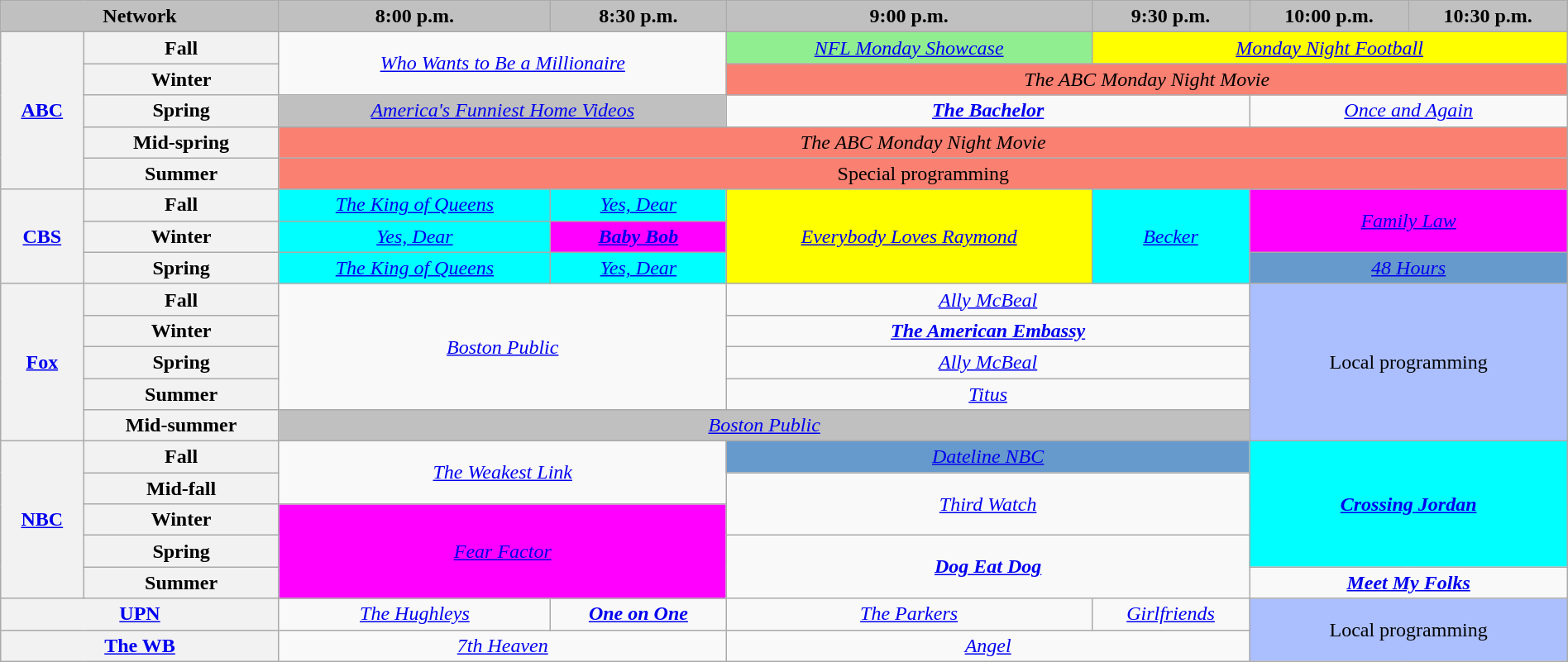<table class="wikitable" style="width:100%;margin-right:0;text-align:center">
<tr>
<th colspan="2" style="background-color:#C0C0C0">Network</th>
<th style="background-color:#C0C0C0;text-align:center">8:00 p.m.</th>
<th style="background-color:#C0C0C0;text-align:center">8:30 p.m.</th>
<th style="background-color:#C0C0C0;text-align:center">9:00 p.m.</th>
<th style="background-color:#C0C0C0;text-align:center">9:30 p.m.</th>
<th style="background-color:#C0C0C0;text-align:center">10:00 p.m.</th>
<th style="background-color:#C0C0C0;text-align:center">10:30 p.m.</th>
</tr>
<tr>
<th rowspan="5"><a href='#'>ABC</a></th>
<th>Fall</th>
<td rowspan="2" colspan="2"><em><a href='#'>Who Wants to Be a Millionaire</a></em></td>
<td style="background:lightgreen;"><em><a href='#'>NFL Monday Showcase</a></em></td>
<td colspan="3" style="background:yellow;"><em><a href='#'>Monday Night Football</a></em> </td>
</tr>
<tr>
<th>Winter</th>
<td colspan="4" style="background:#FA8072;"><em>The ABC Monday Night Movie</em></td>
</tr>
<tr>
<th>Spring</th>
<td colspan="2" style="background:#C0C0C0;"><em><a href='#'>America's Funniest Home Videos</a></em> </td>
<td colspan="2"><strong><em><a href='#'>The Bachelor</a></em></strong></td>
<td colspan="2"><em><a href='#'>Once and Again</a></em></td>
</tr>
<tr>
<th>Mid-spring</th>
<td colspan="6" style="background:#FA8072;"><em>The ABC Monday Night Movie</em></td>
</tr>
<tr>
<th>Summer</th>
<td colspan="6" style="background:#FA8072;">Special programming</td>
</tr>
<tr>
<th rowspan="3"><a href='#'>CBS</a></th>
<th>Fall</th>
<td style="background:cyan;"><em><a href='#'>The King of Queens</a></em> </td>
<td style="background:cyan;"><em><a href='#'>Yes, Dear</a></em> </td>
<td rowspan="3" style="background:yellow;"><em><a href='#'>Everybody Loves Raymond</a></em> </td>
<td rowspan="3" style="background:cyan;"><em><a href='#'>Becker</a></em> </td>
<td colspan="2" rowspan="2" style="background:magenta;"><em><a href='#'>Family Law</a></em> </td>
</tr>
<tr>
<th>Winter</th>
<td style="background:cyan;"><em><a href='#'>Yes, Dear</a></em> </td>
<td style="background:magenta;"><strong><em><a href='#'>Baby Bob</a></em></strong> </td>
</tr>
<tr>
<th>Spring</th>
<td style="background:cyan;"><em><a href='#'>The King of Queens</a></em> </td>
<td style="background:cyan;"><em><a href='#'>Yes, Dear</a></em> </td>
<td colspan="2" style="background:#6699CC;"><em><a href='#'>48 Hours</a></em></td>
</tr>
<tr>
<th rowspan="5"><a href='#'>Fox</a></th>
<th>Fall</th>
<td colspan="2" rowspan="4"><em><a href='#'>Boston Public</a></em></td>
<td colspan="2"><em><a href='#'>Ally McBeal</a></em></td>
<td style="background:#abbfff;" colspan="2" rowspan="5">Local programming</td>
</tr>
<tr>
<th>Winter</th>
<td colspan="2"><strong><em><a href='#'>The American Embassy</a></em></strong></td>
</tr>
<tr>
<th>Spring</th>
<td colspan="2"><em><a href='#'>Ally McBeal</a></em></td>
</tr>
<tr>
<th>Summer</th>
<td colspan="2"><em><a href='#'>Titus</a></em></td>
</tr>
<tr>
<th>Mid-summer</th>
<td colspan="4" style="background:#C0C0C0;"><em><a href='#'>Boston Public</a></em> </td>
</tr>
<tr>
<th rowspan="5"><a href='#'>NBC</a></th>
<th>Fall</th>
<td colspan="2" rowspan="2"><em><a href='#'>The Weakest Link</a></em></td>
<td colspan="2" style="background:#6699CC;"><em><a href='#'>Dateline NBC</a></em></td>
<td colspan="2" rowspan="4" style="background:cyan;"><strong><em><a href='#'>Crossing Jordan</a></em></strong> </td>
</tr>
<tr>
<th>Mid-fall</th>
<td colspan="2" rowspan="2"><em><a href='#'>Third Watch</a></em></td>
</tr>
<tr>
<th>Winter</th>
<td colspan="2" rowspan="3" style="background:magenta;"><em><a href='#'>Fear Factor</a></em> </td>
</tr>
<tr>
<th>Spring</th>
<td colspan="2" rowspan="2"><strong><em><a href='#'>Dog Eat Dog</a></em></strong></td>
</tr>
<tr>
<th>Summer</th>
<td colspan="2"><strong><em><a href='#'>Meet My Folks</a></em></strong></td>
</tr>
<tr>
<th colspan="2"><a href='#'>UPN</a></th>
<td><em><a href='#'>The Hughleys</a></em></td>
<td><strong><em><a href='#'>One on One</a></em></strong></td>
<td><em><a href='#'>The Parkers</a></em></td>
<td><em><a href='#'>Girlfriends</a></em></td>
<td style="background:#abbfff;" colspan="2" rowspan="2">Local programming</td>
</tr>
<tr>
<th colspan="2"><a href='#'>The WB</a></th>
<td colspan="2"><em><a href='#'>7th Heaven</a></em></td>
<td colspan="2"><em><a href='#'>Angel</a></em></td>
</tr>
</table>
